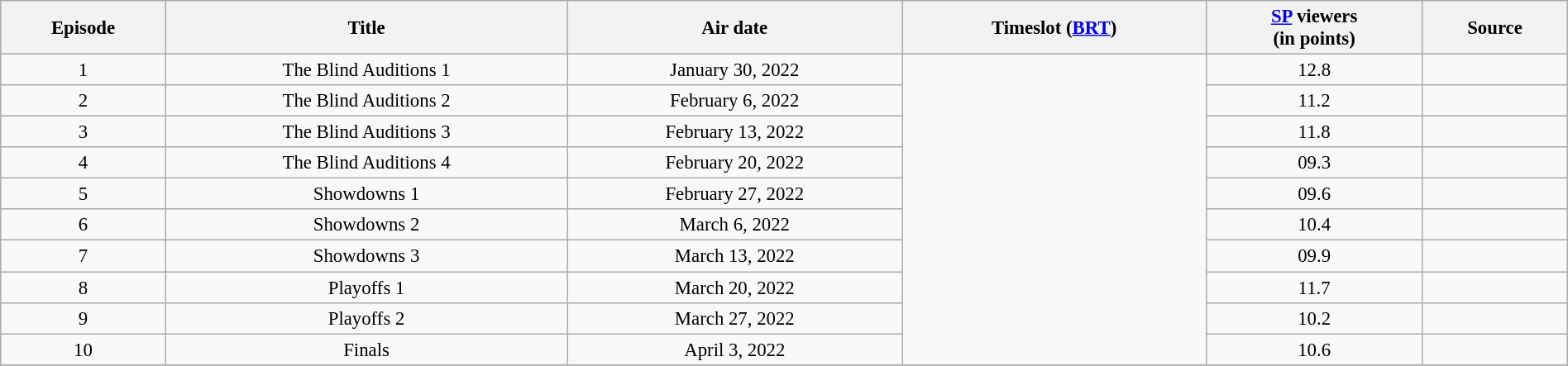<table class="wikitable sortable" style="text-align:center; font-size:95%; width: 100%">
<tr>
<th>Episode</th>
<th>Title</th>
<th>Air date</th>
<th>Timeslot (<a href='#'>BRT</a>)</th>
<th><a href='#'>SP</a> viewers<br>(in points)</th>
<th>Source</th>
</tr>
<tr>
<td>1</td>
<td>The Blind Auditions 1</td>
<td>January 30, 2022</td>
<td rowspan=10></td>
<td>12.8</td>
<td></td>
</tr>
<tr>
<td>2</td>
<td>The Blind Auditions 2</td>
<td>February 6, 2022</td>
<td>11.2</td>
<td></td>
</tr>
<tr>
<td>3</td>
<td>The Blind Auditions 3</td>
<td>February 13, 2022</td>
<td>11.8</td>
<td></td>
</tr>
<tr>
<td>4</td>
<td>The Blind Auditions 4</td>
<td>February 20, 2022</td>
<td>09.3</td>
<td></td>
</tr>
<tr>
<td>5</td>
<td>Showdowns 1</td>
<td>February 27, 2022</td>
<td>09.6</td>
<td></td>
</tr>
<tr>
<td>6</td>
<td>Showdowns 2</td>
<td>March 6, 2022</td>
<td>10.4</td>
<td></td>
</tr>
<tr>
<td>7</td>
<td>Showdowns 3</td>
<td>March 13, 2022</td>
<td>09.9</td>
<td></td>
</tr>
<tr>
<td>8</td>
<td>Playoffs 1</td>
<td>March 20, 2022</td>
<td>11.7</td>
<td></td>
</tr>
<tr>
<td>9</td>
<td>Playoffs 2</td>
<td>March 27, 2022</td>
<td>10.2</td>
<td></td>
</tr>
<tr>
<td>10</td>
<td>Finals</td>
<td>April 3, 2022</td>
<td>10.6</td>
<td></td>
</tr>
<tr>
</tr>
</table>
